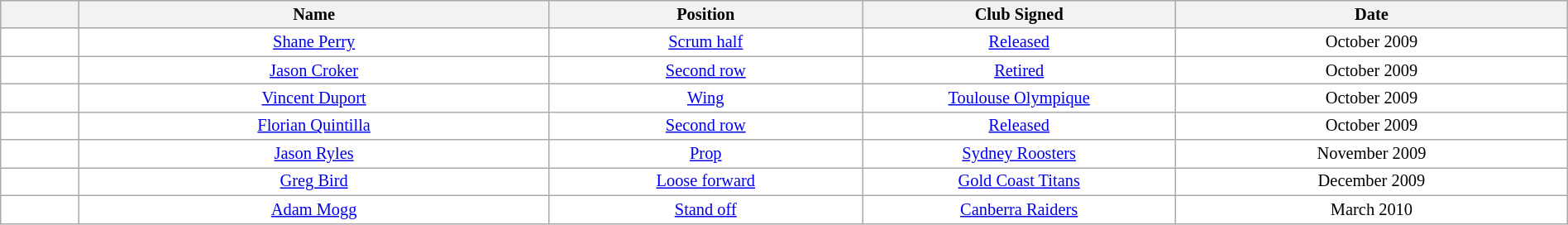<table class="wikitable sortable"  style="width:100%; font-size:85%;">
<tr style="background:#efefef;">
<th width=5%></th>
<th width=30%>Name</th>
<th !width=30%>Position</th>
<th width=20%>Club Signed</th>
<th width=25%>Date</th>
</tr>
<tr style="background:#fff;">
<td align=center></td>
<td align=center><a href='#'>Shane Perry</a></td>
<td align=center><a href='#'>Scrum half</a></td>
<td align=center><a href='#'>Released</a></td>
<td align=center>October 2009</td>
</tr>
<tr style="background:#fff;">
<td align=center></td>
<td align=center><a href='#'>Jason Croker</a></td>
<td align=center><a href='#'>Second row</a></td>
<td align=center><a href='#'>Retired</a></td>
<td align=center>October 2009</td>
</tr>
<tr style="background:#fff;">
<td align=center></td>
<td align=center><a href='#'>Vincent Duport</a></td>
<td align=center><a href='#'>Wing</a></td>
<td align=center><a href='#'>Toulouse Olympique</a></td>
<td align=center>October 2009</td>
</tr>
<tr style="background:#fff;">
<td align=center></td>
<td align=center><a href='#'>Florian Quintilla</a></td>
<td align=center><a href='#'>Second row</a></td>
<td align=center><a href='#'>Released</a></td>
<td align=center>October 2009</td>
</tr>
<tr style="background:#fff;">
<td align=center></td>
<td align=center><a href='#'>Jason Ryles</a></td>
<td align=center><a href='#'>Prop</a></td>
<td align=center><a href='#'>Sydney Roosters</a></td>
<td align=center>November 2009</td>
</tr>
<tr style="background:#fff;">
<td align=center></td>
<td align=center><a href='#'>Greg Bird</a></td>
<td align=center><a href='#'>Loose forward</a></td>
<td align=center><a href='#'>Gold Coast Titans</a></td>
<td align=center>December 2009</td>
</tr>
<tr style="background:#fff;">
<td align=center></td>
<td align=center><a href='#'>Adam Mogg</a></td>
<td align=center><a href='#'>Stand off</a></td>
<td align=center><a href='#'>Canberra Raiders</a></td>
<td align=center>March 2010</td>
</tr>
</table>
